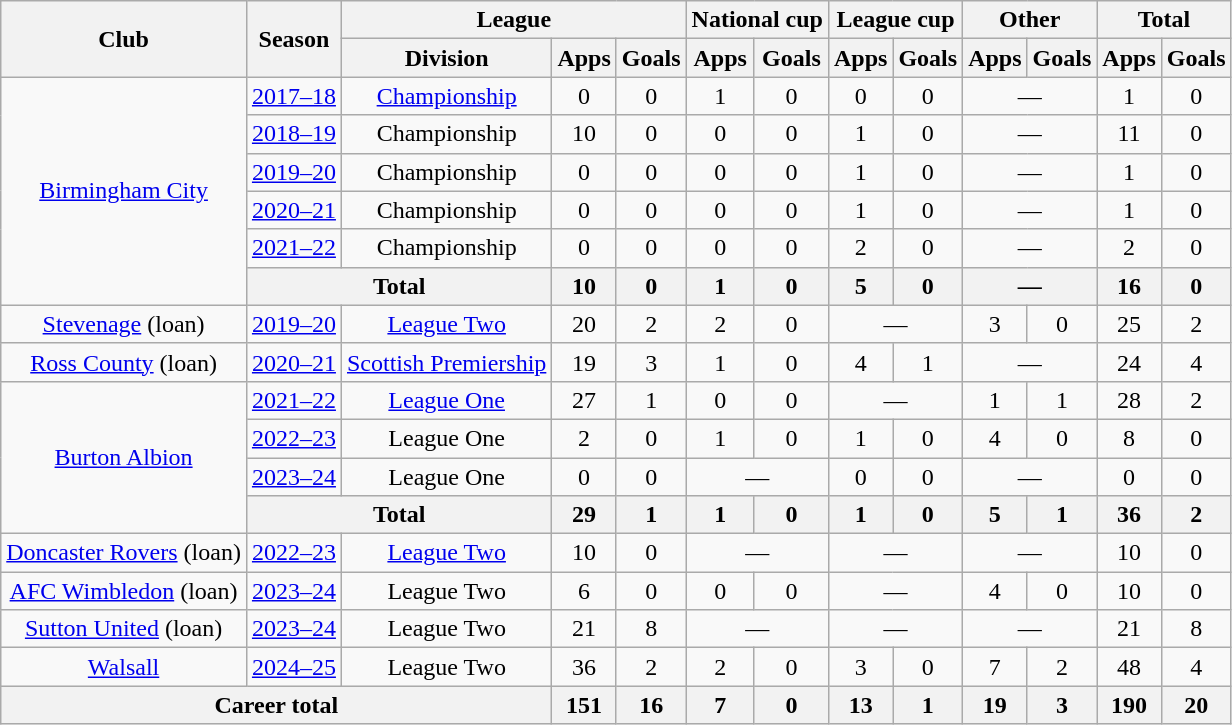<table class="wikitable" style=text-align:center>
<tr>
<th rowspan=2>Club</th>
<th rowspan=2>Season</th>
<th colspan=3>League</th>
<th colspan=2>National cup</th>
<th colspan=2>League cup</th>
<th colspan=2>Other</th>
<th colspan=2>Total</th>
</tr>
<tr>
<th>Division</th>
<th>Apps</th>
<th>Goals</th>
<th>Apps</th>
<th>Goals</th>
<th>Apps</th>
<th>Goals</th>
<th>Apps</th>
<th>Goals</th>
<th>Apps</th>
<th>Goals</th>
</tr>
<tr>
<td rowspan=6><a href='#'>Birmingham City</a></td>
<td><a href='#'>2017–18</a></td>
<td><a href='#'>Championship</a></td>
<td>0</td>
<td>0</td>
<td>1</td>
<td>0</td>
<td>0</td>
<td>0</td>
<td colspan=2>—</td>
<td>1</td>
<td>0</td>
</tr>
<tr>
<td><a href='#'>2018–19</a></td>
<td>Championship</td>
<td>10</td>
<td>0</td>
<td>0</td>
<td>0</td>
<td>1</td>
<td>0</td>
<td colspan=2>—</td>
<td>11</td>
<td>0</td>
</tr>
<tr>
<td><a href='#'>2019–20</a></td>
<td>Championship</td>
<td>0</td>
<td>0</td>
<td>0</td>
<td>0</td>
<td>1</td>
<td>0</td>
<td colspan=2>—</td>
<td>1</td>
<td>0</td>
</tr>
<tr>
<td><a href='#'>2020–21</a></td>
<td>Championship</td>
<td>0</td>
<td>0</td>
<td>0</td>
<td>0</td>
<td>1</td>
<td>0</td>
<td colspan="2">—</td>
<td>1</td>
<td>0</td>
</tr>
<tr>
<td><a href='#'>2021–22</a></td>
<td>Championship</td>
<td>0</td>
<td>0</td>
<td>0</td>
<td>0</td>
<td>2</td>
<td>0</td>
<td colspan="2">—</td>
<td>2</td>
<td>0</td>
</tr>
<tr>
<th colspan=2>Total</th>
<th>10</th>
<th>0</th>
<th>1</th>
<th>0</th>
<th>5</th>
<th>0</th>
<th colspan=2>—</th>
<th>16</th>
<th>0</th>
</tr>
<tr>
<td><a href='#'>Stevenage</a> (loan)</td>
<td><a href='#'>2019–20</a></td>
<td><a href='#'>League Two</a></td>
<td>20</td>
<td>2</td>
<td>2</td>
<td>0</td>
<td colspan=2>—</td>
<td>3</td>
<td>0</td>
<td>25</td>
<td>2</td>
</tr>
<tr>
<td><a href='#'>Ross County</a> (loan)</td>
<td><a href='#'>2020–21</a></td>
<td><a href='#'>Scottish Premiership</a></td>
<td>19</td>
<td>3</td>
<td>1</td>
<td>0</td>
<td>4</td>
<td>1</td>
<td colspan=2>—</td>
<td>24</td>
<td>4</td>
</tr>
<tr>
<td rowspan=4><a href='#'>Burton Albion</a></td>
<td><a href='#'>2021–22</a></td>
<td><a href='#'>League One</a></td>
<td>27</td>
<td>1</td>
<td>0</td>
<td>0</td>
<td colspan=2>—</td>
<td>1</td>
<td>1</td>
<td>28</td>
<td>2</td>
</tr>
<tr>
<td><a href='#'>2022–23</a></td>
<td>League One</td>
<td>2</td>
<td>0</td>
<td>1</td>
<td>0</td>
<td>1</td>
<td>0</td>
<td>4</td>
<td>0</td>
<td>8</td>
<td>0</td>
</tr>
<tr>
<td><a href='#'>2023–24</a></td>
<td>League One</td>
<td>0</td>
<td>0</td>
<td colspan=2>—</td>
<td>0</td>
<td>0</td>
<td colspan=2>—</td>
<td>0</td>
<td>0</td>
</tr>
<tr>
<th colspan=2>Total</th>
<th>29</th>
<th>1</th>
<th>1</th>
<th>0</th>
<th>1</th>
<th>0</th>
<th>5</th>
<th>1</th>
<th>36</th>
<th>2</th>
</tr>
<tr>
<td><a href='#'>Doncaster Rovers</a> (loan)</td>
<td><a href='#'>2022–23</a></td>
<td><a href='#'>League Two</a></td>
<td>10</td>
<td>0</td>
<td colspan=2>—</td>
<td colspan=2>—</td>
<td colspan=2>—</td>
<td>10</td>
<td>0</td>
</tr>
<tr>
<td><a href='#'>AFC Wimbledon</a> (loan)</td>
<td><a href='#'>2023–24</a></td>
<td>League Two</td>
<td>6</td>
<td>0</td>
<td>0</td>
<td>0</td>
<td colspan=2>—</td>
<td>4</td>
<td>0</td>
<td>10</td>
<td>0</td>
</tr>
<tr>
<td><a href='#'>Sutton United</a> (loan)</td>
<td><a href='#'>2023–24</a></td>
<td>League Two</td>
<td>21</td>
<td>8</td>
<td colspan=2>—</td>
<td colspan=2>—</td>
<td colspan=2>—</td>
<td>21</td>
<td>8</td>
</tr>
<tr>
<td><a href='#'>Walsall</a></td>
<td><a href='#'>2024–25</a></td>
<td>League Two</td>
<td>36</td>
<td>2</td>
<td>2</td>
<td>0</td>
<td>3</td>
<td>0</td>
<td>7</td>
<td>2</td>
<td>48</td>
<td>4</td>
</tr>
<tr>
<th colspan=3>Career total</th>
<th>151</th>
<th>16</th>
<th>7</th>
<th>0</th>
<th>13</th>
<th>1</th>
<th>19</th>
<th>3</th>
<th>190</th>
<th>20</th>
</tr>
</table>
